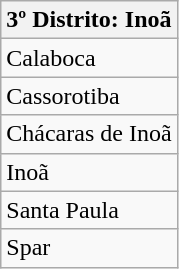<table class="wikitable">
<tr>
<th><strong>3º Distrito:  Inoã</strong></th>
</tr>
<tr>
<td>Calaboca</td>
</tr>
<tr>
<td>Cassorotiba</td>
</tr>
<tr>
<td>Chácaras de Inoã</td>
</tr>
<tr>
<td>Inoã</td>
</tr>
<tr>
<td>Santa Paula</td>
</tr>
<tr>
<td>Spar</td>
</tr>
</table>
